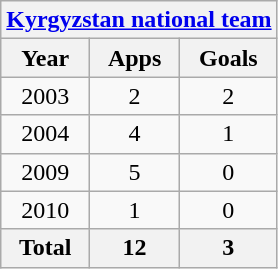<table class="wikitable" style="text-align:center">
<tr>
<th colspan=3><a href='#'>Kyrgyzstan national team</a></th>
</tr>
<tr>
<th>Year</th>
<th>Apps</th>
<th>Goals</th>
</tr>
<tr>
<td>2003</td>
<td>2</td>
<td>2</td>
</tr>
<tr>
<td>2004</td>
<td>4</td>
<td>1</td>
</tr>
<tr>
<td>2009</td>
<td>5</td>
<td>0</td>
</tr>
<tr>
<td>2010</td>
<td>1</td>
<td>0</td>
</tr>
<tr>
<th>Total</th>
<th>12</th>
<th>3</th>
</tr>
</table>
